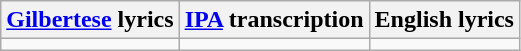<table class="wikitable">
<tr>
<th><a href='#'>Gilbertese</a> lyrics</th>
<th><a href='#'>IPA</a> transcription</th>
<th>English lyrics</th>
</tr>
<tr style="vertical-align:top; white-space:nowrap;">
<td></td>
<td></td>
<td></td>
</tr>
</table>
